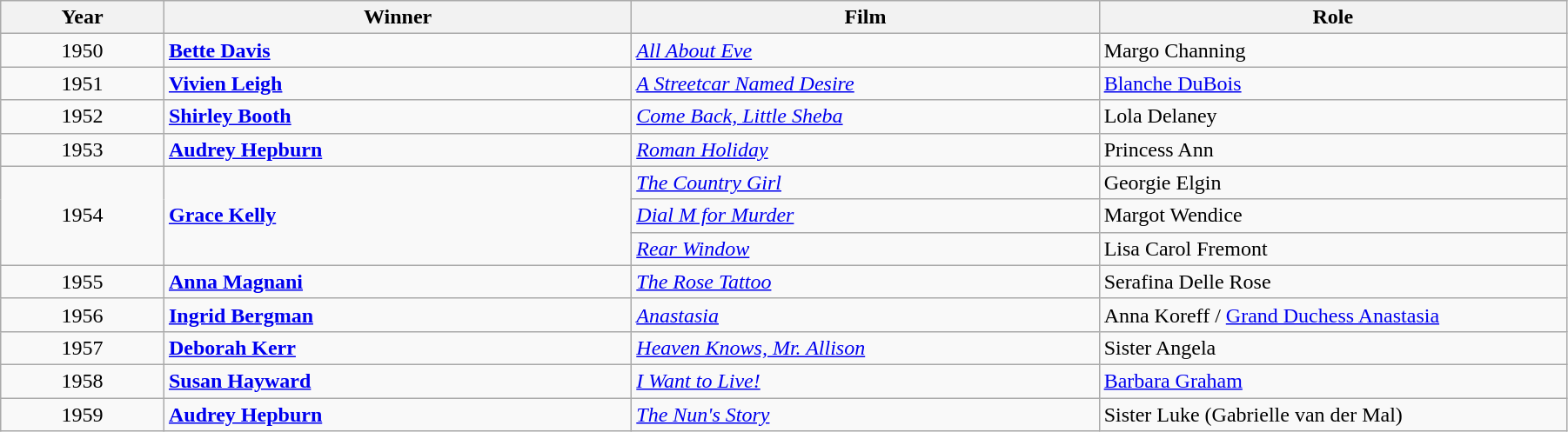<table class="wikitable" width="95%" cellpadding="5">
<tr>
<th width="100"><strong>Year</strong></th>
<th width="300"><strong>Winner</strong></th>
<th width="300"><strong>Film</strong></th>
<th width="300"><strong>Role</strong></th>
</tr>
<tr>
<td style="text-align:center;">1950</td>
<td><strong><a href='#'>Bette Davis</a></strong></td>
<td><em><a href='#'>All About Eve</a></em></td>
<td>Margo Channing</td>
</tr>
<tr>
<td style="text-align:center;">1951</td>
<td><strong><a href='#'>Vivien Leigh</a></strong></td>
<td><em><a href='#'>A Streetcar Named Desire</a></em></td>
<td><a href='#'>Blanche DuBois</a></td>
</tr>
<tr>
<td style="text-align:center;">1952</td>
<td><strong><a href='#'>Shirley Booth</a></strong></td>
<td><em><a href='#'>Come Back, Little Sheba</a></em></td>
<td>Lola Delaney</td>
</tr>
<tr>
<td style="text-align:center;">1953</td>
<td><strong><a href='#'>Audrey Hepburn</a></strong></td>
<td><em><a href='#'>Roman Holiday</a></em></td>
<td>Princess Ann</td>
</tr>
<tr>
<td rowspan="3" style="text-align:center;">1954</td>
<td Rowspan="3"><strong><a href='#'>Grace Kelly</a></strong></td>
<td><em><a href='#'>The Country Girl</a></em></td>
<td>Georgie Elgin</td>
</tr>
<tr>
<td><em><a href='#'>Dial M for Murder</a></em></td>
<td>Margot Wendice</td>
</tr>
<tr>
<td><em><a href='#'>Rear Window</a></em></td>
<td>Lisa Carol Fremont</td>
</tr>
<tr>
<td style="text-align:center;">1955</td>
<td><strong><a href='#'>Anna Magnani</a></strong></td>
<td><em><a href='#'>The Rose Tattoo</a></em></td>
<td>Serafina Delle Rose</td>
</tr>
<tr>
<td style="text-align:center;">1956</td>
<td><strong><a href='#'>Ingrid Bergman</a></strong></td>
<td><em><a href='#'>Anastasia</a></em></td>
<td>Anna Koreff / <a href='#'>Grand Duchess Anastasia</a></td>
</tr>
<tr>
<td style="text-align:center;">1957</td>
<td><strong><a href='#'>Deborah Kerr</a></strong></td>
<td><em><a href='#'>Heaven Knows, Mr. Allison</a></em></td>
<td>Sister Angela</td>
</tr>
<tr>
<td style="text-align:center;">1958</td>
<td><strong><a href='#'>Susan Hayward</a></strong></td>
<td><em><a href='#'>I Want to Live!</a></em></td>
<td><a href='#'>Barbara Graham</a></td>
</tr>
<tr>
<td style="text-align:center;">1959</td>
<td><strong><a href='#'>Audrey Hepburn</a></strong></td>
<td><em><a href='#'>The Nun's Story</a></em></td>
<td>Sister Luke (Gabrielle van der Mal)</td>
</tr>
</table>
